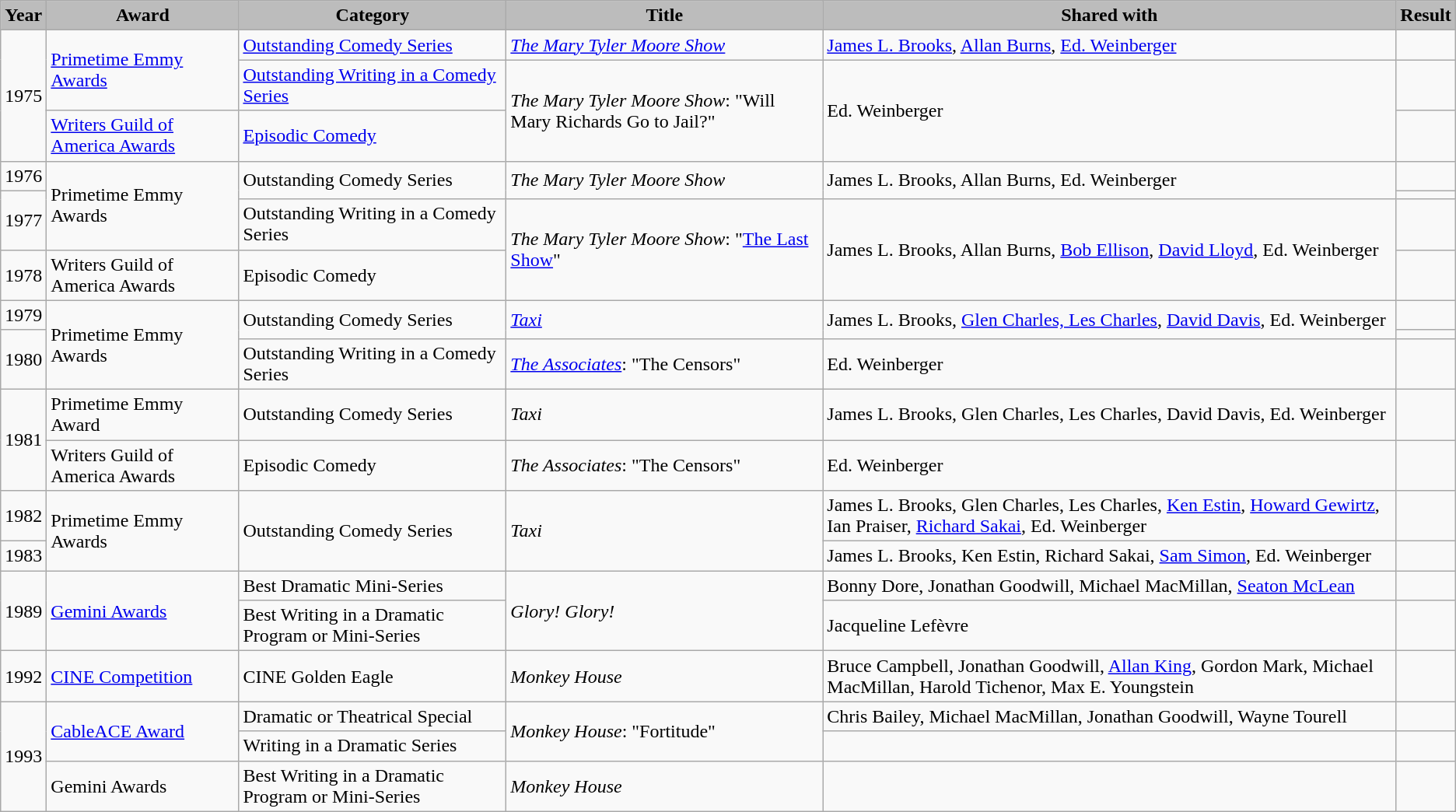<table class="wikitable">
<tr>
<th style="background:#bcbcbc;">Year</th>
<th style="background:#bcbcbc;">Award</th>
<th style="background:#bcbcbc;">Category</th>
<th style="background:#bcbcbc;">Title</th>
<th style="background:#bcbcbc;">Shared with</th>
<th style="background:#bcbcbc;">Result</th>
</tr>
<tr>
<td rowspan=3>1975</td>
<td rowspan=2><a href='#'>Primetime Emmy Awards</a></td>
<td><a href='#'>Outstanding Comedy Series</a></td>
<td><em><a href='#'>The Mary Tyler Moore Show</a></em></td>
<td><a href='#'>James L. Brooks</a>, <a href='#'>Allan Burns</a>, <a href='#'>Ed. Weinberger</a></td>
<td></td>
</tr>
<tr>
<td><a href='#'>Outstanding Writing in a Comedy Series</a></td>
<td rowspan=2><em>The Mary Tyler Moore Show</em>: "Will Mary Richards Go to Jail?"</td>
<td rowspan=2>Ed. Weinberger</td>
<td></td>
</tr>
<tr>
<td><a href='#'>Writers Guild of America Awards</a></td>
<td><a href='#'>Episodic Comedy</a></td>
<td></td>
</tr>
<tr>
<td>1976</td>
<td rowspan=3>Primetime Emmy Awards</td>
<td rowspan=2>Outstanding Comedy Series</td>
<td rowspan=2><em>The Mary Tyler Moore Show</em></td>
<td rowspan=2>James L. Brooks, Allan Burns, Ed. Weinberger</td>
<td></td>
</tr>
<tr>
<td rowspan=2>1977</td>
<td></td>
</tr>
<tr>
<td>Outstanding Writing in a Comedy Series</td>
<td rowspan=2><em>The Mary Tyler Moore Show</em>: "<a href='#'>The Last Show</a>"</td>
<td rowspan=2>James L. Brooks, Allan Burns, <a href='#'>Bob Ellison</a>, <a href='#'>David Lloyd</a>, Ed. Weinberger</td>
<td></td>
</tr>
<tr>
<td>1978</td>
<td>Writers Guild of America Awards</td>
<td>Episodic Comedy</td>
<td></td>
</tr>
<tr>
<td>1979</td>
<td rowspan=3>Primetime Emmy Awards</td>
<td rowspan=2>Outstanding Comedy Series</td>
<td rowspan=2><em><a href='#'>Taxi</a></em></td>
<td rowspan=2>James L. Brooks, <a href='#'>Glen Charles, Les Charles</a>, <a href='#'>David Davis</a>, Ed. Weinberger</td>
<td></td>
</tr>
<tr>
<td rowspan=2>1980</td>
<td></td>
</tr>
<tr>
<td>Outstanding Writing in a Comedy Series</td>
<td><em><a href='#'>The Associates</a></em>: "The Censors"</td>
<td>Ed. Weinberger</td>
<td></td>
</tr>
<tr>
<td rowspan=2>1981</td>
<td>Primetime Emmy Award</td>
<td>Outstanding Comedy Series</td>
<td><em>Taxi</em></td>
<td>James L. Brooks, Glen Charles, Les Charles, David Davis, Ed. Weinberger</td>
<td></td>
</tr>
<tr>
<td>Writers Guild of America Awards</td>
<td>Episodic Comedy</td>
<td><em>The Associates</em>: "The Censors"</td>
<td>Ed. Weinberger</td>
<td></td>
</tr>
<tr>
<td>1982</td>
<td rowspan=2>Primetime Emmy Awards</td>
<td rowspan=2>Outstanding Comedy Series</td>
<td rowspan=2><em>Taxi</em></td>
<td>James L. Brooks, Glen Charles, Les Charles, <a href='#'>Ken Estin</a>, <a href='#'>Howard Gewirtz</a>, Ian Praiser, <a href='#'>Richard Sakai</a>, Ed. Weinberger</td>
<td></td>
</tr>
<tr>
<td>1983</td>
<td>James L. Brooks, Ken Estin, Richard Sakai, <a href='#'>Sam Simon</a>, Ed. Weinberger</td>
<td></td>
</tr>
<tr>
<td rowspan=2>1989</td>
<td rowspan=2><a href='#'>Gemini Awards</a></td>
<td>Best Dramatic Mini-Series</td>
<td rowspan=2><em>Glory! Glory!</em></td>
<td>Bonny Dore, Jonathan Goodwill, Michael MacMillan, <a href='#'>Seaton McLean</a></td>
<td></td>
</tr>
<tr>
<td>Best Writing in a Dramatic Program or Mini-Series</td>
<td>Jacqueline Lefèvre</td>
<td></td>
</tr>
<tr>
<td>1992</td>
<td><a href='#'>CINE Competition</a></td>
<td>CINE Golden Eagle</td>
<td><em>Monkey House</em></td>
<td>Bruce Campbell, Jonathan Goodwill, <a href='#'>Allan King</a>, Gordon Mark, Michael MacMillan, Harold Tichenor, Max E. Youngstein</td>
<td></td>
</tr>
<tr>
<td rowspan=3>1993</td>
<td rowspan=2><a href='#'>CableACE Award</a></td>
<td>Dramatic or Theatrical Special</td>
<td rowspan=2><em>Monkey House</em>: "Fortitude"</td>
<td>Chris Bailey, Michael MacMillan, Jonathan Goodwill, Wayne Tourell</td>
<td></td>
</tr>
<tr>
<td>Writing in a Dramatic Series</td>
<td></td>
<td></td>
</tr>
<tr>
<td>Gemini Awards</td>
<td>Best Writing in a Dramatic Program or Mini-Series</td>
<td><em>Monkey House</em></td>
<td></td>
<td></td>
</tr>
</table>
